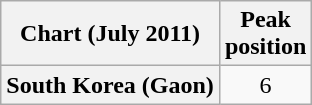<table class="wikitable plainrowheaders">
<tr>
<th>Chart (July 2011)</th>
<th>Peak<br>position</th>
</tr>
<tr>
<th scope="row">South Korea (Gaon)</th>
<td align="center">6</td>
</tr>
</table>
